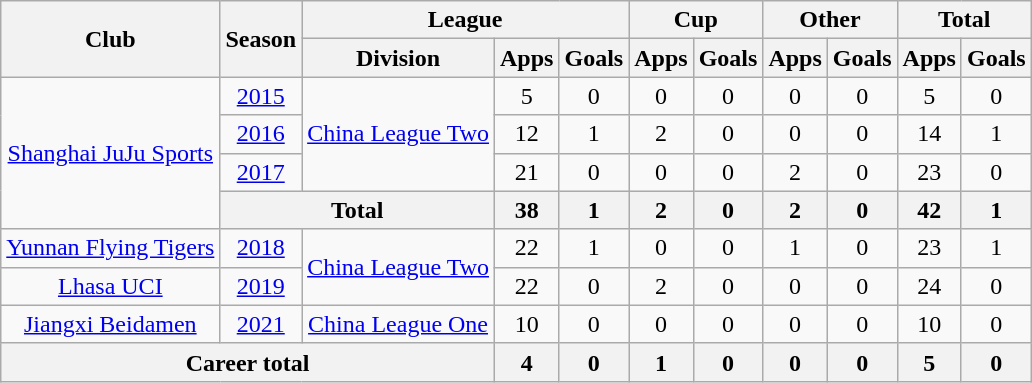<table class="wikitable" style="text-align: center">
<tr>
<th rowspan="2">Club</th>
<th rowspan="2">Season</th>
<th colspan="3">League</th>
<th colspan="2">Cup</th>
<th colspan="2">Other</th>
<th colspan="2">Total</th>
</tr>
<tr>
<th>Division</th>
<th>Apps</th>
<th>Goals</th>
<th>Apps</th>
<th>Goals</th>
<th>Apps</th>
<th>Goals</th>
<th>Apps</th>
<th>Goals</th>
</tr>
<tr>
<td rowspan="4"><a href='#'>Shanghai JuJu Sports</a></td>
<td><a href='#'>2015</a></td>
<td rowspan="3"><a href='#'>China League Two</a></td>
<td>5</td>
<td>0</td>
<td>0</td>
<td>0</td>
<td>0</td>
<td>0</td>
<td>5</td>
<td>0</td>
</tr>
<tr>
<td><a href='#'>2016</a></td>
<td>12</td>
<td>1</td>
<td>2</td>
<td>0</td>
<td>0</td>
<td>0</td>
<td>14</td>
<td>1</td>
</tr>
<tr>
<td><a href='#'>2017</a></td>
<td>21</td>
<td>0</td>
<td>0</td>
<td>0</td>
<td>2</td>
<td>0</td>
<td>23</td>
<td>0</td>
</tr>
<tr>
<th colspan=2>Total</th>
<th>38</th>
<th>1</th>
<th>2</th>
<th>0</th>
<th>2</th>
<th>0</th>
<th>42</th>
<th>1</th>
</tr>
<tr>
<td><a href='#'>Yunnan Flying Tigers</a></td>
<td><a href='#'>2018</a></td>
<td rowspan="2"><a href='#'>China League Two</a></td>
<td>22</td>
<td>1</td>
<td>0</td>
<td>0</td>
<td>1</td>
<td>0</td>
<td>23</td>
<td>1</td>
</tr>
<tr>
<td><a href='#'>Lhasa UCI</a></td>
<td><a href='#'>2019</a></td>
<td>22</td>
<td>0</td>
<td>2</td>
<td>0</td>
<td>0</td>
<td>0</td>
<td>24</td>
<td>0</td>
</tr>
<tr>
<td><a href='#'>Jiangxi Beidamen</a></td>
<td><a href='#'>2021</a></td>
<td><a href='#'>China League One</a></td>
<td>10</td>
<td>0</td>
<td>0</td>
<td>0</td>
<td>0</td>
<td>0</td>
<td>10</td>
<td>0</td>
</tr>
<tr>
<th colspan=3>Career total</th>
<th>4</th>
<th>0</th>
<th>1</th>
<th>0</th>
<th>0</th>
<th>0</th>
<th>5</th>
<th>0</th>
</tr>
</table>
